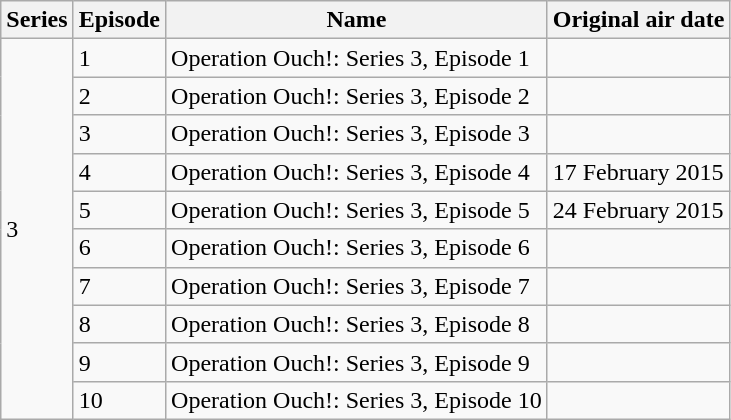<table class="wikitable">
<tr>
<th>Series</th>
<th>Episode</th>
<th>Name</th>
<th>Original air date</th>
</tr>
<tr>
<td rowspan="10">3</td>
<td>1</td>
<td>Operation Ouch!: Series 3, Episode 1</td>
<td></td>
</tr>
<tr>
<td>2</td>
<td>Operation Ouch!: Series 3, Episode 2</td>
<td></td>
</tr>
<tr>
<td>3</td>
<td>Operation Ouch!: Series 3, Episode 3</td>
<td></td>
</tr>
<tr>
<td>4</td>
<td>Operation Ouch!: Series 3, Episode 4</td>
<td>17 February 2015</td>
</tr>
<tr>
<td>5</td>
<td>Operation Ouch!: Series 3, Episode 5</td>
<td>24 February 2015</td>
</tr>
<tr>
<td>6</td>
<td>Operation Ouch!: Series 3, Episode 6</td>
<td></td>
</tr>
<tr>
<td>7</td>
<td>Operation Ouch!: Series 3, Episode 7</td>
<td></td>
</tr>
<tr>
<td>8</td>
<td>Operation Ouch!: Series 3, Episode 8</td>
<td></td>
</tr>
<tr>
<td>9</td>
<td>Operation Ouch!: Series 3, Episode 9</td>
<td></td>
</tr>
<tr>
<td>10</td>
<td>Operation Ouch!: Series 3, Episode 10</td>
<td></td>
</tr>
</table>
